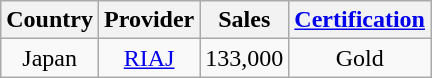<table class="wikitable sortable">
<tr>
<th>Country</th>
<th>Provider</th>
<th>Sales</th>
<th><a href='#'>Certification</a></th>
</tr>
<tr>
<td style="text-align:center;">Japan</td>
<td style="text-align:center;"><a href='#'>RIAJ</a></td>
<td style="text-align:center;">133,000</td>
<td style="text-align:center;">Gold</td>
</tr>
</table>
